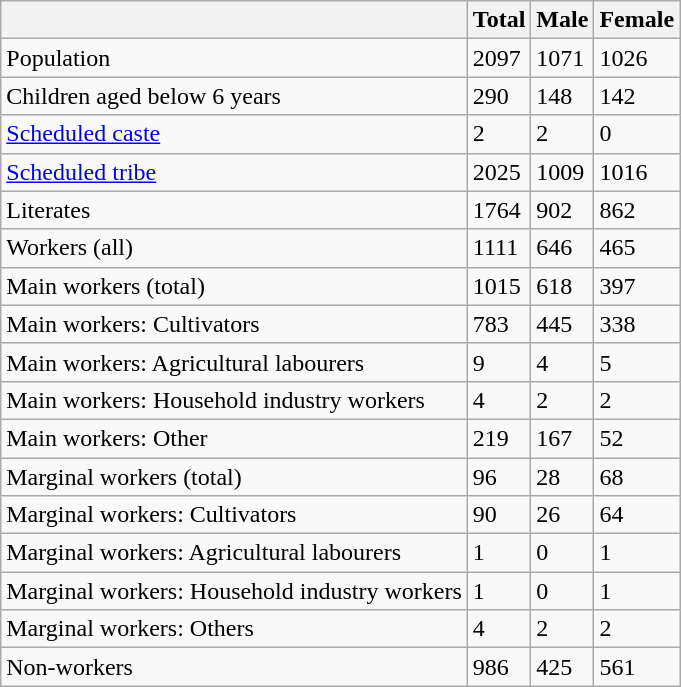<table class="wikitable sortable">
<tr>
<th></th>
<th>Total</th>
<th>Male</th>
<th>Female</th>
</tr>
<tr>
<td>Population</td>
<td>2097</td>
<td>1071</td>
<td>1026</td>
</tr>
<tr>
<td>Children aged below 6 years</td>
<td>290</td>
<td>148</td>
<td>142</td>
</tr>
<tr>
<td><a href='#'>Scheduled caste</a></td>
<td>2</td>
<td>2</td>
<td>0</td>
</tr>
<tr>
<td><a href='#'>Scheduled tribe</a></td>
<td>2025</td>
<td>1009</td>
<td>1016</td>
</tr>
<tr>
<td>Literates</td>
<td>1764</td>
<td>902</td>
<td>862</td>
</tr>
<tr>
<td>Workers (all)</td>
<td>1111</td>
<td>646</td>
<td>465</td>
</tr>
<tr>
<td>Main workers (total)</td>
<td>1015</td>
<td>618</td>
<td>397</td>
</tr>
<tr>
<td>Main workers: Cultivators</td>
<td>783</td>
<td>445</td>
<td>338</td>
</tr>
<tr>
<td>Main workers: Agricultural labourers</td>
<td>9</td>
<td>4</td>
<td>5</td>
</tr>
<tr>
<td>Main workers: Household industry workers</td>
<td>4</td>
<td>2</td>
<td>2</td>
</tr>
<tr>
<td>Main workers: Other</td>
<td>219</td>
<td>167</td>
<td>52</td>
</tr>
<tr>
<td>Marginal workers (total)</td>
<td>96</td>
<td>28</td>
<td>68</td>
</tr>
<tr>
<td>Marginal workers: Cultivators</td>
<td>90</td>
<td>26</td>
<td>64</td>
</tr>
<tr>
<td>Marginal workers: Agricultural labourers</td>
<td>1</td>
<td>0</td>
<td>1</td>
</tr>
<tr>
<td>Marginal workers: Household industry workers</td>
<td>1</td>
<td>0</td>
<td>1</td>
</tr>
<tr>
<td>Marginal workers: Others</td>
<td>4</td>
<td>2</td>
<td>2</td>
</tr>
<tr>
<td>Non-workers</td>
<td>986</td>
<td>425</td>
<td>561</td>
</tr>
</table>
